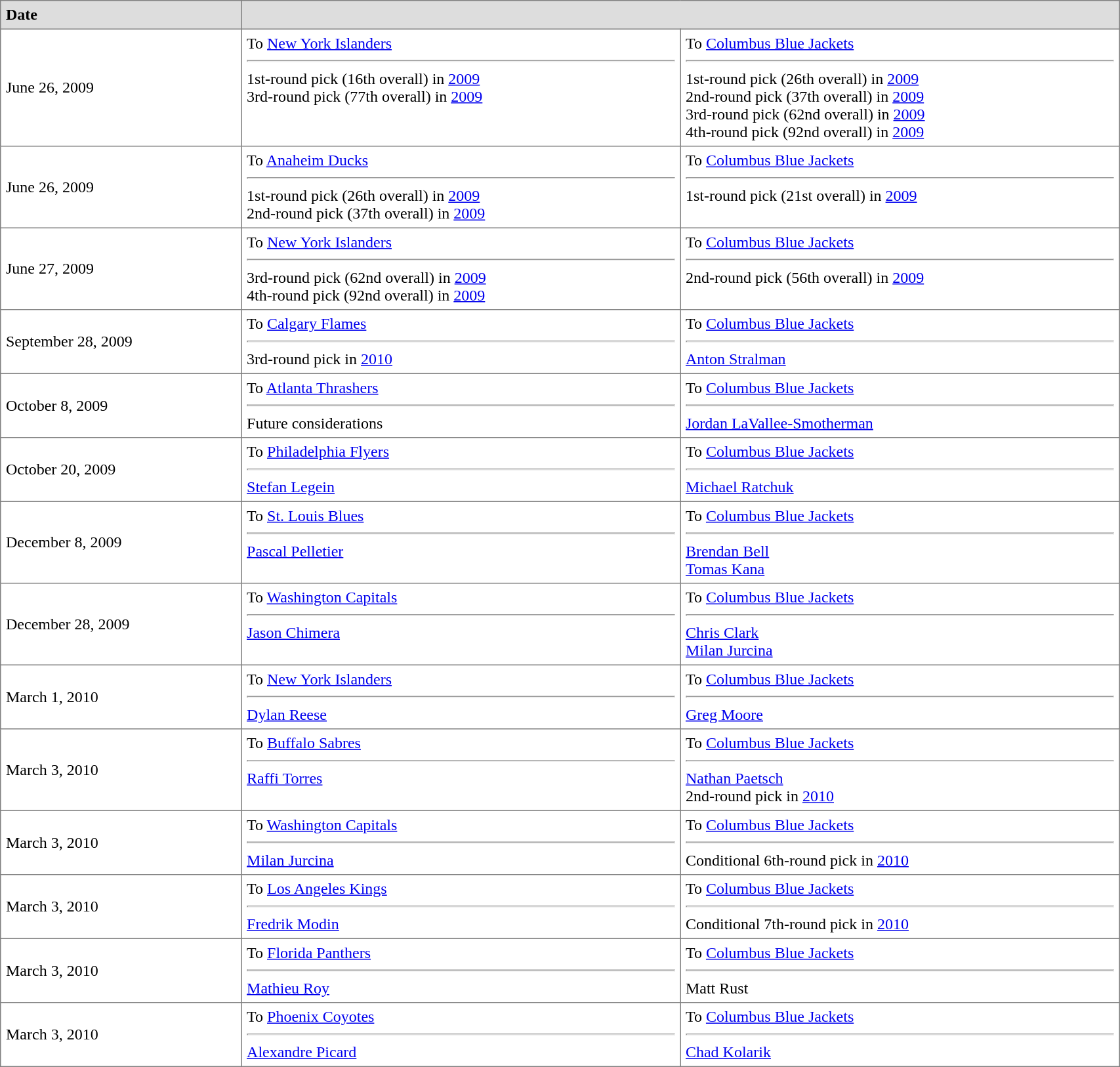<table border="1"  cellpadding="5" style="border-collapse:collapse; width:90%;">
<tr style="background:#ddd;">
<td><strong>Date</strong></td>
<th colspan="2"></th>
</tr>
<tr>
<td>June 26, 2009</td>
<td valign="top">To <a href='#'>New York Islanders</a> <hr>1st-round pick (16th overall) in <a href='#'>2009</a><br>3rd-round pick (77th overall) in <a href='#'>2009</a></td>
<td valign="top">To <a href='#'>Columbus Blue Jackets</a> <hr>1st-round pick (26th overall) in <a href='#'>2009</a><br>2nd-round pick (37th overall) in <a href='#'>2009</a><br>3rd-round pick (62nd overall) in <a href='#'>2009</a><br>4th-round pick (92nd overall) in <a href='#'>2009</a></td>
</tr>
<tr>
<td>June 26, 2009</td>
<td valign="top">To <a href='#'>Anaheim Ducks</a> <hr>1st-round pick (26th overall) in <a href='#'>2009</a><br>2nd-round pick (37th overall) in <a href='#'>2009</a></td>
<td valign="top">To <a href='#'>Columbus Blue Jackets</a> <hr>1st-round pick (21st overall) in <a href='#'>2009</a></td>
</tr>
<tr>
<td>June 27, 2009</td>
<td valign="top">To <a href='#'>New York Islanders</a> <hr>3rd-round pick (62nd overall) in <a href='#'>2009</a><br>4th-round pick (92nd overall) in <a href='#'>2009</a></td>
<td valign="top">To <a href='#'>Columbus Blue Jackets</a> <hr>2nd-round pick (56th overall) in <a href='#'>2009</a></td>
</tr>
<tr>
<td>September 28, 2009</td>
<td valign="top">To <a href='#'>Calgary Flames</a> <hr>3rd-round pick in <a href='#'>2010</a></td>
<td valign="top">To <a href='#'>Columbus Blue Jackets</a> <hr><a href='#'>Anton Stralman</a></td>
</tr>
<tr>
<td>October 8, 2009</td>
<td valign="top">To <a href='#'>Atlanta Thrashers</a> <hr>Future considerations</td>
<td valign="top">To <a href='#'>Columbus Blue Jackets</a> <hr><a href='#'>Jordan LaVallee-Smotherman</a></td>
</tr>
<tr>
<td>October 20, 2009</td>
<td valign="top">To <a href='#'>Philadelphia Flyers</a> <hr><a href='#'>Stefan Legein</a></td>
<td valign="top">To <a href='#'>Columbus Blue Jackets</a> <hr><a href='#'>Michael Ratchuk</a></td>
</tr>
<tr>
<td>December 8, 2009</td>
<td valign="top">To <a href='#'>St. Louis Blues</a> <hr><a href='#'>Pascal Pelletier</a></td>
<td valign="top">To <a href='#'>Columbus Blue Jackets</a> <hr><a href='#'>Brendan Bell</a><br><a href='#'>Tomas Kana</a></td>
</tr>
<tr>
<td>December 28, 2009</td>
<td valign="top">To <a href='#'>Washington Capitals</a> <hr><a href='#'>Jason Chimera</a></td>
<td valign="top">To <a href='#'>Columbus Blue Jackets</a> <hr><a href='#'>Chris Clark</a><br><a href='#'>Milan Jurcina</a></td>
</tr>
<tr>
<td>March 1, 2010</td>
<td valign="top">To <a href='#'>New York Islanders</a> <hr><a href='#'>Dylan Reese</a></td>
<td valign="top">To <a href='#'>Columbus Blue Jackets</a> <hr><a href='#'>Greg Moore</a></td>
</tr>
<tr>
<td>March 3, 2010</td>
<td valign="top">To <a href='#'>Buffalo Sabres</a> <hr><a href='#'>Raffi Torres</a></td>
<td valign="top">To <a href='#'>Columbus Blue Jackets</a> <hr><a href='#'>Nathan Paetsch</a><br> 2nd-round pick in <a href='#'>2010</a></td>
</tr>
<tr>
<td>March 3, 2010</td>
<td valign="top">To <a href='#'>Washington Capitals</a> <hr><a href='#'>Milan Jurcina</a></td>
<td valign="top">To <a href='#'>Columbus Blue Jackets</a> <hr> Conditional 6th-round pick in <a href='#'>2010</a></td>
</tr>
<tr>
<td>March 3, 2010</td>
<td valign="top">To <a href='#'>Los Angeles Kings</a> <hr><a href='#'>Fredrik Modin</a></td>
<td valign="top">To <a href='#'>Columbus Blue Jackets</a> <hr> Conditional 7th-round pick in <a href='#'>2010</a></td>
</tr>
<tr>
<td>March 3, 2010</td>
<td valign="top">To <a href='#'>Florida Panthers</a> <hr><a href='#'>Mathieu Roy</a></td>
<td valign="top">To <a href='#'>Columbus Blue Jackets</a> <hr> Matt Rust</td>
</tr>
<tr>
<td>March 3, 2010</td>
<td valign="top">To <a href='#'>Phoenix Coyotes</a> <hr><a href='#'>Alexandre Picard</a></td>
<td valign="top">To <a href='#'>Columbus Blue Jackets</a> <hr> <a href='#'>Chad Kolarik</a></td>
</tr>
</table>
